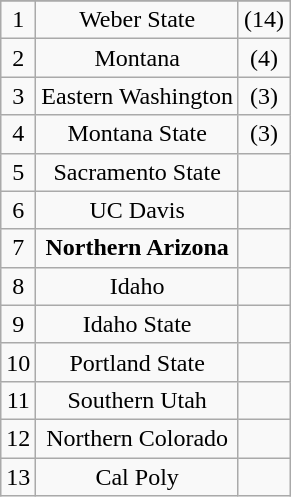<table class="wikitable" style="display: inline-table;">
<tr align="center">
</tr>
<tr align="center">
<td>1</td>
<td>Weber State</td>
<td>(14)</td>
</tr>
<tr align="center">
<td>2</td>
<td>Montana</td>
<td>(4)</td>
</tr>
<tr align="center">
<td>3</td>
<td>Eastern Washington</td>
<td>(3)</td>
</tr>
<tr align="center">
<td>4</td>
<td>Montana State</td>
<td>(3)</td>
</tr>
<tr align="center">
<td>5</td>
<td>Sacramento State</td>
<td></td>
</tr>
<tr align="center">
<td>6</td>
<td>UC Davis</td>
<td></td>
</tr>
<tr align="center">
<td>7</td>
<td><strong>Northern Arizona</strong></td>
<td></td>
</tr>
<tr align="center">
<td>8</td>
<td>Idaho</td>
<td></td>
</tr>
<tr align="center">
<td>9</td>
<td>Idaho State</td>
<td></td>
</tr>
<tr align="center">
<td>10</td>
<td>Portland State</td>
<td></td>
</tr>
<tr align="center">
<td>11</td>
<td>Southern Utah</td>
<td></td>
</tr>
<tr align="center">
<td>12</td>
<td>Northern Colorado</td>
<td></td>
</tr>
<tr align="center">
<td>13</td>
<td>Cal Poly</td>
<td></td>
</tr>
</table>
